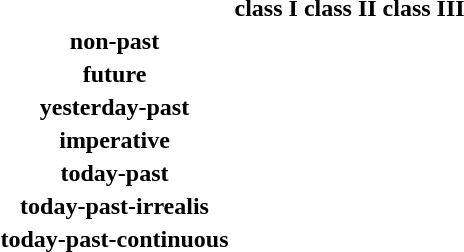<table>
<tr>
<th></th>
<th>class I</th>
<th>class II</th>
<th>class III</th>
</tr>
<tr>
<th>non-past</th>
<td></td>
<td></td>
<td></td>
</tr>
<tr>
<th>future</th>
<td></td>
<td></td>
<td></td>
</tr>
<tr>
<th>yesterday-past</th>
<td></td>
<td></td>
<td></td>
</tr>
<tr>
<th>imperative</th>
<td></td>
<td></td>
<td></td>
</tr>
<tr>
<th>today-past</th>
<td></td>
<td></td>
<td></td>
</tr>
<tr>
<th>today-past-irrealis</th>
<td></td>
<td></td>
<td></td>
</tr>
<tr>
<th>today-past-continuous</th>
<td></td>
<td></td>
<td></td>
</tr>
</table>
